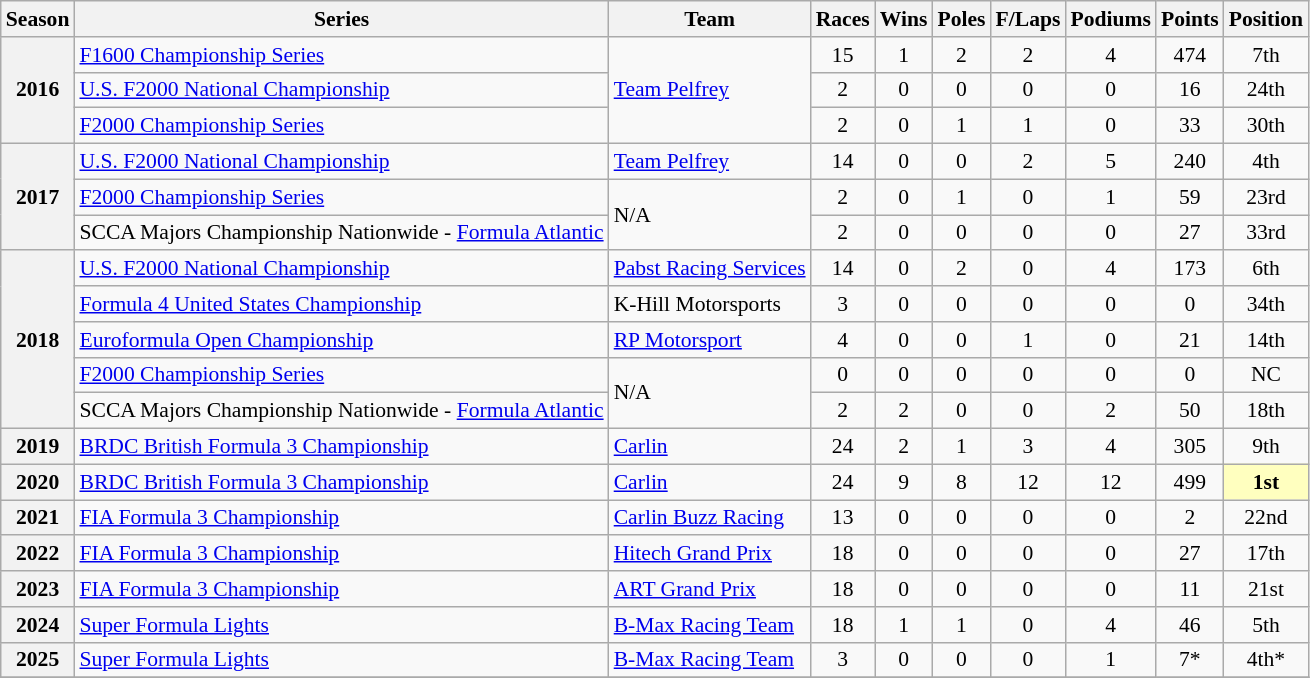<table class="wikitable" style="font-size: 90%; text-align:center">
<tr>
<th>Season</th>
<th>Series</th>
<th>Team</th>
<th>Races</th>
<th>Wins</th>
<th>Poles</th>
<th>F/Laps</th>
<th>Podiums</th>
<th>Points</th>
<th>Position</th>
</tr>
<tr>
<th rowspan=3>2016</th>
<td align=left><a href='#'>F1600 Championship Series</a></td>
<td rowspan=3 align=left><a href='#'>Team Pelfrey</a></td>
<td>15</td>
<td>1</td>
<td>2</td>
<td>2</td>
<td>4</td>
<td>474</td>
<td>7th</td>
</tr>
<tr>
<td align=left><a href='#'>U.S. F2000 National Championship</a></td>
<td>2</td>
<td>0</td>
<td>0</td>
<td>0</td>
<td>0</td>
<td>16</td>
<td>24th</td>
</tr>
<tr>
<td align=left><a href='#'>F2000 Championship Series</a></td>
<td>2</td>
<td>0</td>
<td>1</td>
<td>1</td>
<td>0</td>
<td>33</td>
<td>30th</td>
</tr>
<tr>
<th rowspan=3>2017</th>
<td align=left><a href='#'>U.S. F2000 National Championship</a></td>
<td align=left><a href='#'>Team Pelfrey</a></td>
<td>14</td>
<td>0</td>
<td>0</td>
<td>2</td>
<td>5</td>
<td>240</td>
<td>4th</td>
</tr>
<tr>
<td align=left><a href='#'>F2000 Championship Series</a></td>
<td rowspan=2 align=left>N/A</td>
<td>2</td>
<td>0</td>
<td>1</td>
<td>0</td>
<td>1</td>
<td>59</td>
<td>23rd</td>
</tr>
<tr>
<td align=left>SCCA Majors Championship Nationwide - <a href='#'>Formula Atlantic</a></td>
<td>2</td>
<td>0</td>
<td>0</td>
<td>0</td>
<td>0</td>
<td>27</td>
<td>33rd</td>
</tr>
<tr>
<th rowspan=5>2018</th>
<td align=left><a href='#'>U.S. F2000 National Championship</a></td>
<td align=left><a href='#'>Pabst Racing Services</a></td>
<td>14</td>
<td>0</td>
<td>2</td>
<td>0</td>
<td>4</td>
<td>173</td>
<td>6th</td>
</tr>
<tr>
<td align=left><a href='#'>Formula 4 United States Championship</a></td>
<td align=left>K-Hill Motorsports</td>
<td>3</td>
<td>0</td>
<td>0</td>
<td>0</td>
<td>0</td>
<td>0</td>
<td>34th</td>
</tr>
<tr>
<td align=left><a href='#'>Euroformula Open Championship</a></td>
<td align=left><a href='#'>RP Motorsport</a></td>
<td>4</td>
<td>0</td>
<td>0</td>
<td>1</td>
<td>0</td>
<td>21</td>
<td>14th</td>
</tr>
<tr>
<td align=left><a href='#'>F2000 Championship Series</a></td>
<td rowspan=2 align=left>N/A</td>
<td>0</td>
<td>0</td>
<td>0</td>
<td>0</td>
<td>0</td>
<td>0</td>
<td>NC</td>
</tr>
<tr>
<td align=left>SCCA Majors Championship Nationwide - <a href='#'>Formula Atlantic</a></td>
<td>2</td>
<td>2</td>
<td>0</td>
<td>0</td>
<td>2</td>
<td>50</td>
<td>18th</td>
</tr>
<tr>
<th rowspan=1>2019</th>
<td align=left><a href='#'>BRDC British Formula 3 Championship</a></td>
<td align=left><a href='#'>Carlin</a></td>
<td>24</td>
<td>2</td>
<td>1</td>
<td>3</td>
<td>4</td>
<td>305</td>
<td>9th</td>
</tr>
<tr>
<th>2020</th>
<td align=left><a href='#'>BRDC British Formula 3 Championship</a></td>
<td align=left><a href='#'>Carlin</a></td>
<td>24</td>
<td>9</td>
<td>8</td>
<td>12</td>
<td>12</td>
<td>499</td>
<td style="background:#ffffbf;"><strong>1st</strong></td>
</tr>
<tr>
<th>2021</th>
<td align=left><a href='#'>FIA Formula 3 Championship</a></td>
<td align=left><a href='#'>Carlin Buzz Racing</a></td>
<td>13</td>
<td>0</td>
<td>0</td>
<td>0</td>
<td>0</td>
<td>2</td>
<td>22nd</td>
</tr>
<tr>
<th>2022</th>
<td align=left><a href='#'>FIA Formula 3 Championship</a></td>
<td align=left><a href='#'>Hitech Grand Prix</a></td>
<td>18</td>
<td>0</td>
<td>0</td>
<td>0</td>
<td>0</td>
<td>27</td>
<td>17th</td>
</tr>
<tr>
<th>2023</th>
<td align=left><a href='#'>FIA Formula 3 Championship</a></td>
<td align=left><a href='#'>ART Grand Prix</a></td>
<td>18</td>
<td>0</td>
<td>0</td>
<td>0</td>
<td>0</td>
<td>11</td>
<td>21st</td>
</tr>
<tr>
<th>2024</th>
<td align=left><a href='#'>Super Formula Lights</a></td>
<td align=left><a href='#'>B-Max Racing Team</a></td>
<td>18</td>
<td>1</td>
<td>1</td>
<td>0</td>
<td>4</td>
<td>46</td>
<td>5th</td>
</tr>
<tr>
<th>2025</th>
<td align=left><a href='#'>Super Formula Lights</a></td>
<td align=left><a href='#'>B-Max Racing Team</a></td>
<td>3</td>
<td>0</td>
<td>0</td>
<td>0</td>
<td>1</td>
<td>7*</td>
<td>4th*</td>
</tr>
<tr>
</tr>
</table>
